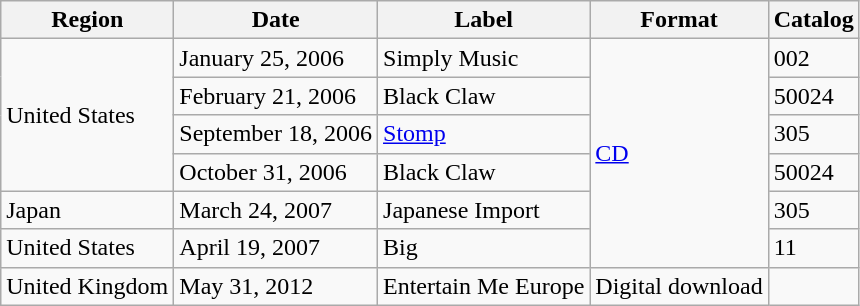<table class="wikitable">
<tr>
<th>Region</th>
<th>Date</th>
<th>Label</th>
<th>Format</th>
<th>Catalog</th>
</tr>
<tr>
<td rowspan="4">United States</td>
<td>January 25, 2006</td>
<td>Simply Music</td>
<td rowspan="6"><a href='#'>CD</a></td>
<td>002</td>
</tr>
<tr>
<td>February 21, 2006</td>
<td>Black Claw</td>
<td>50024</td>
</tr>
<tr>
<td>September 18, 2006</td>
<td><a href='#'>Stomp</a></td>
<td>305</td>
</tr>
<tr>
<td>October 31, 2006</td>
<td>Black Claw</td>
<td>50024</td>
</tr>
<tr>
<td>Japan</td>
<td>March 24, 2007</td>
<td>Japanese Import</td>
<td>305</td>
</tr>
<tr>
<td>United States</td>
<td>April 19, 2007</td>
<td>Big</td>
<td>11</td>
</tr>
<tr>
<td>United Kingdom</td>
<td>May 31, 2012</td>
<td>Entertain Me Europe</td>
<td>Digital download</td>
<td></td>
</tr>
</table>
